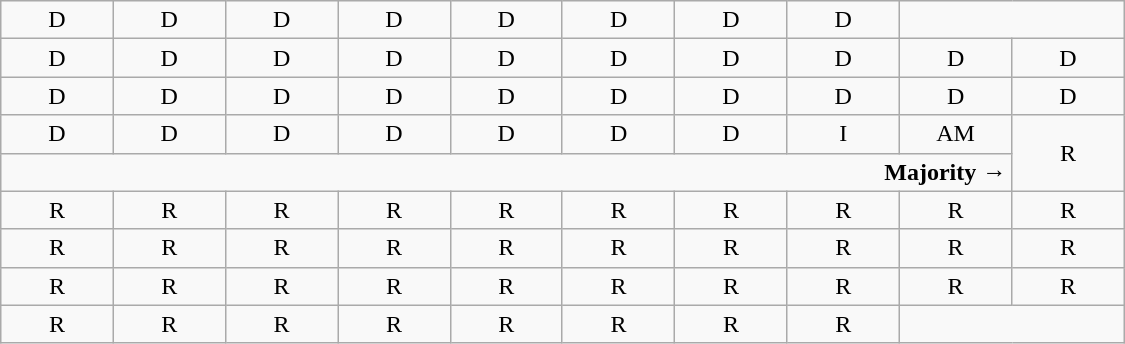<table class="wikitable" style="text-align:center" width=750px>
<tr>
<td>D</td>
<td>D</td>
<td>D</td>
<td>D</td>
<td>D</td>
<td>D</td>
<td>D</td>
<td>D</td>
<td colspan=2> </td>
</tr>
<tr>
<td width=50px >D</td>
<td width=50px >D</td>
<td width=50px >D</td>
<td width=50px >D</td>
<td width=50px >D</td>
<td width=50px >D</td>
<td width=50px >D</td>
<td width=50px >D</td>
<td width=50px >D</td>
<td width=50px >D</td>
</tr>
<tr>
<td>D<br></td>
<td>D<br></td>
<td>D<br></td>
<td>D<br></td>
<td>D<br></td>
<td>D<br></td>
<td>D<br></td>
<td>D</td>
<td>D</td>
<td>D</td>
</tr>
<tr>
<td>D<br></td>
<td>D<br></td>
<td>D<br></td>
<td>D<br></td>
<td>D<br></td>
<td>D<br></td>
<td>D<br></td>
<td>I<br></td>
<td>AM</td>
<td rowspan=2 >R<br></td>
</tr>
<tr>
<td colspan=9 align=right><strong>Majority →</strong></td>
</tr>
<tr>
<td>R<br></td>
<td>R<br></td>
<td>R<br></td>
<td>R<br></td>
<td>R<br></td>
<td>R<br></td>
<td>R<br></td>
<td>R<br></td>
<td>R<br></td>
<td>R<br></td>
</tr>
<tr>
<td>R</td>
<td>R</td>
<td>R</td>
<td>R</td>
<td>R</td>
<td>R</td>
<td>R</td>
<td>R</td>
<td>R</td>
<td>R</td>
</tr>
<tr>
<td>R</td>
<td>R</td>
<td>R</td>
<td>R</td>
<td>R</td>
<td>R</td>
<td>R</td>
<td>R</td>
<td>R</td>
<td>R</td>
</tr>
<tr>
<td>R</td>
<td>R</td>
<td>R</td>
<td>R</td>
<td>R</td>
<td>R</td>
<td>R</td>
<td>R</td>
<td colspan=2> </td>
</tr>
</table>
